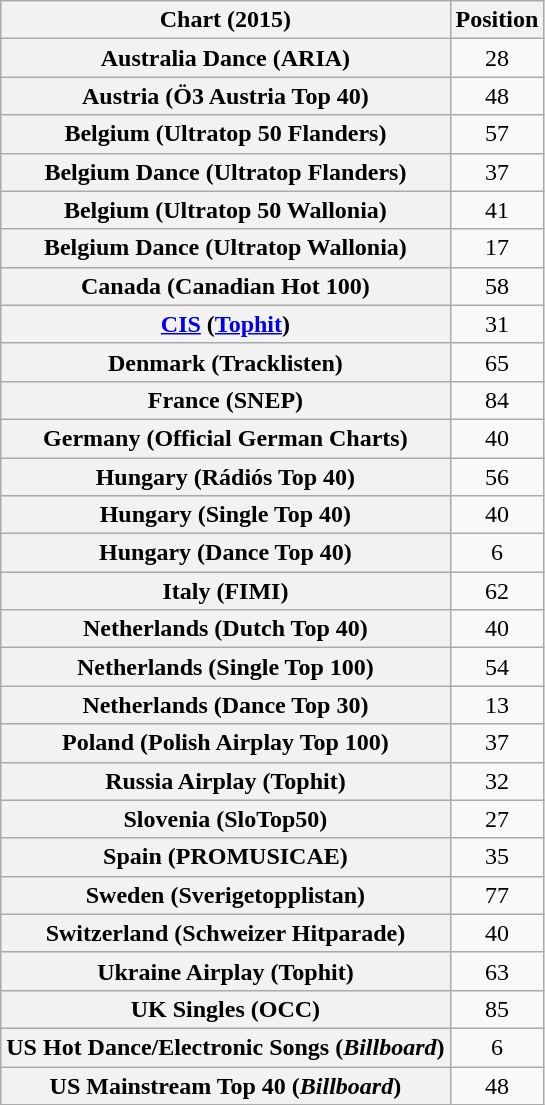<table class="wikitable sortable plainrowheaders" style="text-align:center">
<tr>
<th scope="col">Chart (2015)</th>
<th scope="col">Position</th>
</tr>
<tr>
<th scope="row">Australia Dance (ARIA)</th>
<td>28</td>
</tr>
<tr>
<th scope="row">Austria (Ö3 Austria Top 40)</th>
<td>48</td>
</tr>
<tr>
<th scope="row">Belgium (Ultratop 50 Flanders)</th>
<td>57</td>
</tr>
<tr>
<th scope="row">Belgium Dance (Ultratop Flanders)</th>
<td>37</td>
</tr>
<tr>
<th scope="row">Belgium (Ultratop 50 Wallonia)</th>
<td>41</td>
</tr>
<tr>
<th scope="row">Belgium Dance (Ultratop Wallonia)</th>
<td>17</td>
</tr>
<tr>
<th scope="row">Canada (Canadian Hot 100)</th>
<td>58</td>
</tr>
<tr>
<th scope="row"><a href='#'>CIS</a> (<a href='#'>Tophit</a>)</th>
<td>31</td>
</tr>
<tr>
<th scope="row">Denmark (Tracklisten)</th>
<td>65</td>
</tr>
<tr>
<th scope="row">France (SNEP)</th>
<td>84</td>
</tr>
<tr>
<th scope="row">Germany (Official German Charts)</th>
<td>40</td>
</tr>
<tr>
<th scope="row">Hungary (Rádiós Top 40)</th>
<td>56</td>
</tr>
<tr>
<th scope="row">Hungary (Single Top 40)</th>
<td>40</td>
</tr>
<tr>
<th scope="row">Hungary (Dance Top 40)</th>
<td>6</td>
</tr>
<tr>
<th scope="row">Italy (FIMI)</th>
<td>62</td>
</tr>
<tr>
<th scope="row">Netherlands (Dutch Top 40)</th>
<td>40</td>
</tr>
<tr>
<th scope="row">Netherlands (Single Top 100)</th>
<td>54</td>
</tr>
<tr>
<th scope="row">Netherlands (Dance Top 30)</th>
<td>13</td>
</tr>
<tr>
<th scope="row">Poland (Polish Airplay Top 100)</th>
<td>37</td>
</tr>
<tr>
<th scope="row">Russia Airplay (Tophit)</th>
<td>32</td>
</tr>
<tr>
<th scope="row">Slovenia (SloTop50)</th>
<td>27</td>
</tr>
<tr>
<th scope="row">Spain (PROMUSICAE)</th>
<td>35</td>
</tr>
<tr>
<th scope="row">Sweden (Sverigetopplistan)</th>
<td>77</td>
</tr>
<tr>
<th scope="row">Switzerland (Schweizer Hitparade)</th>
<td>40</td>
</tr>
<tr>
<th scope="row">Ukraine Airplay (Tophit)</th>
<td>63</td>
</tr>
<tr>
<th scope="row">UK Singles (OCC)</th>
<td>85</td>
</tr>
<tr>
<th scope="row">US Hot Dance/Electronic Songs (<em>Billboard</em>)</th>
<td>6</td>
</tr>
<tr>
<th scope="row">US Mainstream Top 40 (<em>Billboard</em>)</th>
<td>48</td>
</tr>
</table>
